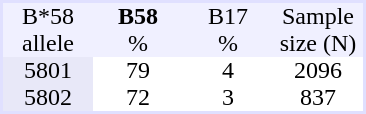<table border="0" cellspacing="0" cellpadding="0" style="text-align:center; background:#ffffff; margin-right: 1em; border:2px #e0e0ff solid;">
<tr style="background:#f0f0ff">
<td style="width:60px">B*58</td>
<td style="width:60px"><strong>B58</strong></td>
<td style="width:60px">B17</td>
<td style="width:60px">Sample</td>
</tr>
<tr style="background:#f0f0ff">
<td>allele</td>
<td>%</td>
<td>%</td>
<td>size (N)</td>
</tr>
<tr>
<td style = "background:#e8e8f8">5801</td>
<td>79</td>
<td>4</td>
<td>2096</td>
</tr>
<tr>
<td style = "background:#e8e8f8">5802</td>
<td>72</td>
<td>3</td>
<td>837</td>
</tr>
</table>
